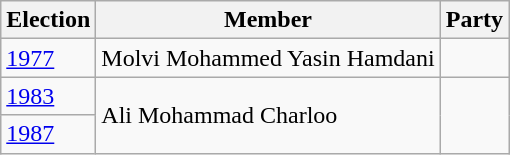<table class="wikitable sortable">
<tr>
<th>Election</th>
<th>Member</th>
<th colspan=2>Party</th>
</tr>
<tr>
<td><a href='#'>1977</a></td>
<td>Molvi Mohammed Yasin Hamdani</td>
<td></td>
</tr>
<tr>
<td><a href='#'>1983</a></td>
<td rowspan=2>Ali Mohammad Charloo</td>
</tr>
<tr>
<td><a href='#'>1987</a></td>
</tr>
</table>
